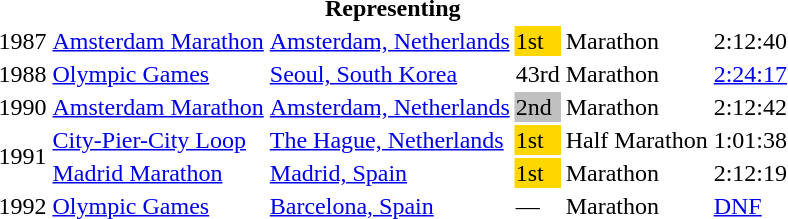<table>
<tr>
<th colspan="6">Representing </th>
</tr>
<tr>
<td>1987</td>
<td><a href='#'>Amsterdam Marathon</a></td>
<td><a href='#'>Amsterdam, Netherlands</a></td>
<td bgcolor="gold">1st</td>
<td>Marathon</td>
<td>2:12:40</td>
</tr>
<tr>
<td>1988</td>
<td><a href='#'>Olympic Games</a></td>
<td><a href='#'>Seoul, South Korea</a></td>
<td>43rd</td>
<td>Marathon</td>
<td><a href='#'>2:24:17</a></td>
</tr>
<tr>
<td>1990</td>
<td><a href='#'>Amsterdam Marathon</a></td>
<td><a href='#'>Amsterdam, Netherlands</a></td>
<td bgcolor="silver">2nd</td>
<td>Marathon</td>
<td>2:12:42</td>
</tr>
<tr>
<td rowspan=2>1991</td>
<td><a href='#'>City-Pier-City Loop</a></td>
<td><a href='#'>The Hague, Netherlands</a></td>
<td bgcolor="gold">1st</td>
<td>Half Marathon</td>
<td>1:01:38</td>
</tr>
<tr>
<td><a href='#'>Madrid Marathon</a></td>
<td><a href='#'>Madrid, Spain</a></td>
<td bgcolor="gold">1st</td>
<td>Marathon</td>
<td>2:12:19</td>
</tr>
<tr>
<td>1992</td>
<td><a href='#'>Olympic Games</a></td>
<td><a href='#'>Barcelona, Spain</a></td>
<td>—</td>
<td>Marathon</td>
<td><a href='#'>DNF</a></td>
</tr>
</table>
